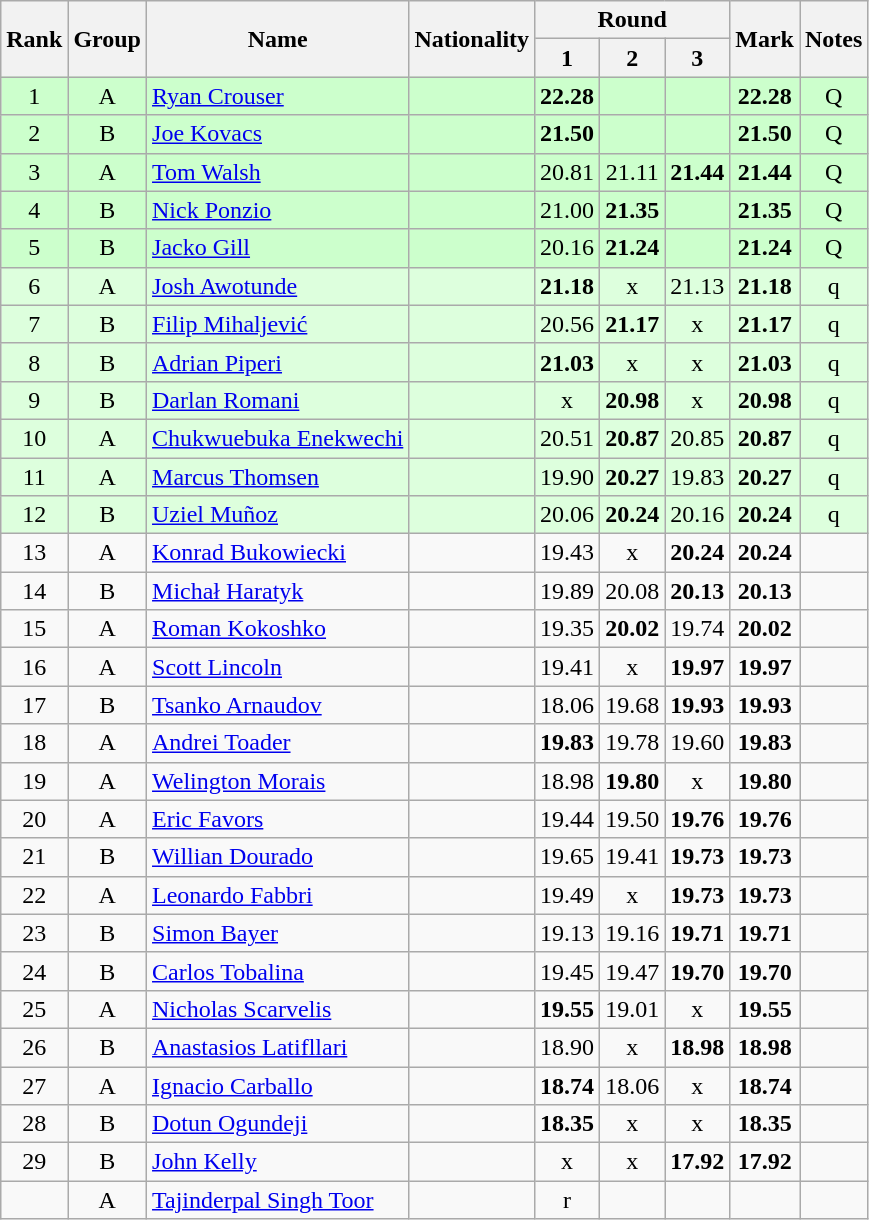<table class="wikitable sortable" style="text-align:center">
<tr>
<th rowspan=2>Rank</th>
<th rowspan=2>Group</th>
<th rowspan=2>Name</th>
<th rowspan=2>Nationality</th>
<th colspan=3>Round</th>
<th rowspan=2>Mark</th>
<th rowspan=2>Notes</th>
</tr>
<tr>
<th>1</th>
<th>2</th>
<th>3</th>
</tr>
<tr bgcolor=ccffcc>
<td>1</td>
<td>A</td>
<td align=left><a href='#'>Ryan Crouser</a></td>
<td align=left></td>
<td><strong>22.28</strong></td>
<td></td>
<td></td>
<td><strong>22.28</strong></td>
<td>Q</td>
</tr>
<tr bgcolor=ccffcc>
<td>2</td>
<td>B</td>
<td align=left><a href='#'>Joe Kovacs</a></td>
<td align=left></td>
<td><strong>21.50</strong></td>
<td></td>
<td></td>
<td><strong>21.50</strong></td>
<td>Q</td>
</tr>
<tr bgcolor=ccffcc>
<td>3</td>
<td>A</td>
<td align=left><a href='#'>Tom Walsh</a></td>
<td align=left></td>
<td>20.81</td>
<td>21.11</td>
<td><strong>21.44</strong></td>
<td><strong>21.44</strong></td>
<td>Q</td>
</tr>
<tr bgcolor=ccffcc>
<td>4</td>
<td>B</td>
<td align=left><a href='#'>Nick Ponzio</a></td>
<td align=left></td>
<td>21.00</td>
<td><strong>21.35</strong></td>
<td></td>
<td><strong>21.35</strong></td>
<td>Q</td>
</tr>
<tr bgcolor=ccffcc>
<td>5</td>
<td>B</td>
<td align=left><a href='#'>Jacko Gill</a></td>
<td align=left></td>
<td>20.16</td>
<td><strong>21.24</strong></td>
<td></td>
<td><strong>21.24</strong></td>
<td>Q</td>
</tr>
<tr bgcolor=ddffdd>
<td>6</td>
<td>A</td>
<td align=left><a href='#'>Josh Awotunde</a></td>
<td align=left></td>
<td><strong>21.18</strong></td>
<td>x</td>
<td>21.13</td>
<td><strong>21.18</strong></td>
<td>q</td>
</tr>
<tr bgcolor=ddffdd>
<td>7</td>
<td>B</td>
<td align=left><a href='#'>Filip Mihaljević</a></td>
<td align=left></td>
<td>20.56</td>
<td><strong>21.17</strong></td>
<td>x</td>
<td><strong>21.17</strong></td>
<td>q</td>
</tr>
<tr bgcolor=ddffdd>
<td>8</td>
<td>B</td>
<td align=left><a href='#'>Adrian Piperi</a></td>
<td align=left></td>
<td><strong>21.03</strong></td>
<td>x</td>
<td>x</td>
<td><strong>21.03</strong></td>
<td>q</td>
</tr>
<tr bgcolor=ddffdd>
<td>9</td>
<td>B</td>
<td align=left><a href='#'>Darlan Romani</a></td>
<td align=left></td>
<td>x</td>
<td><strong>20.98</strong></td>
<td>x</td>
<td><strong>20.98</strong></td>
<td>q</td>
</tr>
<tr bgcolor=ddffdd>
<td>10</td>
<td>A</td>
<td align=left><a href='#'>Chukwuebuka Enekwechi</a></td>
<td align=left></td>
<td>20.51</td>
<td><strong>20.87</strong></td>
<td>20.85</td>
<td><strong>20.87</strong></td>
<td>q</td>
</tr>
<tr bgcolor=ddffdd>
<td>11</td>
<td>A</td>
<td align=left><a href='#'>Marcus Thomsen</a></td>
<td align=left></td>
<td>19.90</td>
<td><strong>20.27</strong></td>
<td>19.83</td>
<td><strong>20.27</strong></td>
<td>q</td>
</tr>
<tr bgcolor=ddffdd>
<td>12</td>
<td>B</td>
<td align=left><a href='#'>Uziel Muñoz</a></td>
<td align=left></td>
<td>20.06</td>
<td><strong>20.24</strong></td>
<td>20.16</td>
<td><strong>20.24</strong></td>
<td>q</td>
</tr>
<tr>
<td>13</td>
<td>A</td>
<td align=left><a href='#'>Konrad Bukowiecki</a></td>
<td align=left></td>
<td>19.43</td>
<td>x</td>
<td><strong>20.24</strong></td>
<td><strong>20.24</strong></td>
<td></td>
</tr>
<tr>
<td>14</td>
<td>B</td>
<td align=left><a href='#'>Michał Haratyk</a></td>
<td align=left></td>
<td>19.89</td>
<td>20.08</td>
<td><strong>20.13</strong></td>
<td><strong>20.13</strong></td>
<td></td>
</tr>
<tr>
<td>15</td>
<td>A</td>
<td align=left><a href='#'>Roman Kokoshko</a></td>
<td align=left></td>
<td>19.35</td>
<td><strong>20.02</strong></td>
<td>19.74</td>
<td><strong>20.02</strong></td>
<td></td>
</tr>
<tr>
<td>16</td>
<td>A</td>
<td align=left><a href='#'>Scott Lincoln</a></td>
<td align=left></td>
<td>19.41</td>
<td>x</td>
<td><strong>19.97</strong></td>
<td><strong>19.97</strong></td>
<td></td>
</tr>
<tr>
<td>17</td>
<td>B</td>
<td align=left><a href='#'>Tsanko Arnaudov</a></td>
<td align=left></td>
<td>18.06</td>
<td>19.68</td>
<td><strong>19.93</strong></td>
<td><strong>19.93</strong></td>
<td></td>
</tr>
<tr>
<td>18</td>
<td>A</td>
<td align=left><a href='#'>Andrei Toader</a></td>
<td align=left></td>
<td><strong>19.83</strong></td>
<td>19.78</td>
<td>19.60</td>
<td><strong>19.83</strong></td>
<td></td>
</tr>
<tr>
<td>19</td>
<td>A</td>
<td align=left><a href='#'>Welington Morais</a></td>
<td align=left></td>
<td>18.98</td>
<td><strong>19.80</strong></td>
<td>x</td>
<td><strong>19.80</strong></td>
<td></td>
</tr>
<tr>
<td>20</td>
<td>A</td>
<td align=left><a href='#'>Eric Favors</a></td>
<td align=left></td>
<td>19.44</td>
<td>19.50</td>
<td><strong>19.76</strong></td>
<td><strong>19.76</strong></td>
<td></td>
</tr>
<tr>
<td>21</td>
<td>B</td>
<td align=left><a href='#'>Willian Dourado</a></td>
<td align=left></td>
<td>19.65</td>
<td>19.41</td>
<td><strong>19.73</strong></td>
<td><strong>19.73</strong></td>
<td></td>
</tr>
<tr>
<td>22</td>
<td>A</td>
<td align=left><a href='#'>Leonardo Fabbri</a></td>
<td align=left></td>
<td>19.49</td>
<td>x</td>
<td><strong>19.73</strong></td>
<td><strong>19.73</strong></td>
<td></td>
</tr>
<tr>
<td>23</td>
<td>B</td>
<td align=left><a href='#'>Simon Bayer</a></td>
<td align=left></td>
<td>19.13</td>
<td>19.16</td>
<td><strong>19.71</strong></td>
<td><strong>19.71</strong></td>
<td></td>
</tr>
<tr>
<td>24</td>
<td>B</td>
<td align=left><a href='#'>Carlos Tobalina</a></td>
<td align=left></td>
<td>19.45</td>
<td>19.47</td>
<td><strong>19.70</strong></td>
<td><strong>19.70</strong></td>
<td></td>
</tr>
<tr>
<td>25</td>
<td>A</td>
<td align=left><a href='#'>Nicholas Scarvelis</a></td>
<td align=left></td>
<td><strong>19.55</strong></td>
<td>19.01</td>
<td>x</td>
<td><strong>19.55</strong></td>
<td></td>
</tr>
<tr>
<td>26</td>
<td>B</td>
<td align=left><a href='#'>Anastasios Latifllari</a></td>
<td align=left></td>
<td>18.90</td>
<td>x</td>
<td><strong>18.98</strong></td>
<td><strong>18.98</strong></td>
<td></td>
</tr>
<tr>
<td>27</td>
<td>A</td>
<td align=left><a href='#'>Ignacio Carballo</a></td>
<td align=left></td>
<td><strong>18.74</strong></td>
<td>18.06</td>
<td>x</td>
<td><strong>18.74</strong></td>
<td></td>
</tr>
<tr>
<td>28</td>
<td>B</td>
<td align=left><a href='#'>Dotun Ogundeji</a></td>
<td align=left></td>
<td><strong>18.35</strong></td>
<td>x</td>
<td>x</td>
<td><strong>18.35</strong></td>
<td></td>
</tr>
<tr>
<td>29</td>
<td>B</td>
<td align=left><a href='#'>John Kelly</a></td>
<td align=left></td>
<td>x</td>
<td>x</td>
<td><strong>17.92</strong></td>
<td><strong>17.92</strong></td>
<td></td>
</tr>
<tr>
<td></td>
<td>A</td>
<td align=left><a href='#'>Tajinderpal Singh Toor</a></td>
<td align=left></td>
<td>r</td>
<td></td>
<td></td>
<td><strong></strong></td>
<td></td>
</tr>
</table>
